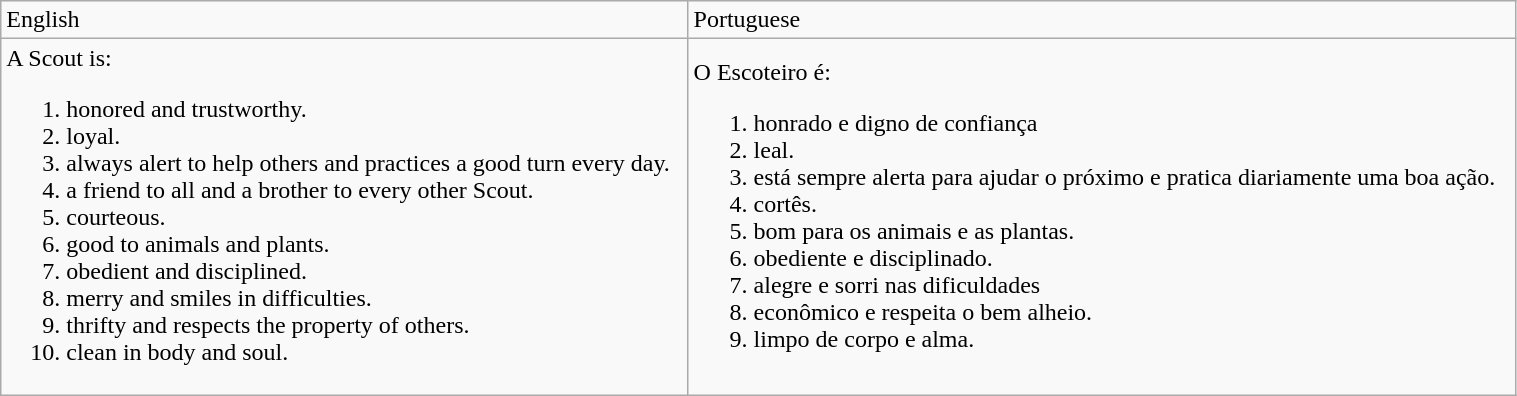<table class="wikitable" width="80%">
<tr>
<td>English</td>
<td>Portuguese</td>
</tr>
<tr>
<td>A Scout is:<br><ol><li>honored and trustworthy.</li><li>loyal.</li><li>always alert to help others and practices a good turn every day.</li><li>a friend to all and a brother to every other Scout.</li><li>courteous.</li><li>good to animals and plants.</li><li>obedient and disciplined.</li><li>merry and smiles in difficulties.</li><li>thrifty and respects the property of others.</li><li>clean in body and soul.</li></ol></td>
<td>O Escoteiro é:<br><ol><li>honrado e digno de confiança</li><li>leal.</li><li>está sempre alerta para ajudar o próximo e pratica diariamente uma boa ação.</li><li>cortês.</li><li>bom para os animais e as plantas.</li><li>obediente e disciplinado.</li><li>alegre e sorri nas dificuldades</li><li>econômico e respeita o bem alheio.</li><li>limpo de corpo e alma.</li></ol></td>
</tr>
</table>
